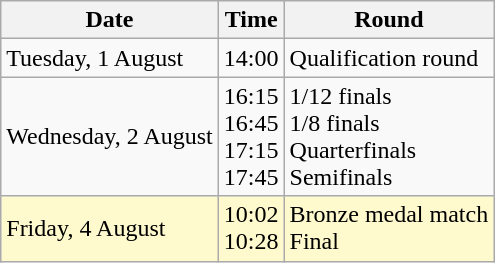<table class=wikitable>
<tr>
<th>Date</th>
<th>Time</th>
<th>Round</th>
</tr>
<tr>
<td>Tuesday, 1 August</td>
<td>14:00</td>
<td>Qualification round</td>
</tr>
<tr>
<td>Wednesday, 2 August</td>
<td>16:15 <br> 16:45 <br> 17:15 <br> 17:45</td>
<td>1/12 finals <br> 1/8 finals <br> Quarterfinals <br> Semifinals</td>
</tr>
<tr style=background:lemonchiffon>
<td>Friday, 4 August</td>
<td>10:02 <br> 10:28</td>
<td>Bronze medal match <br> Final</td>
</tr>
</table>
